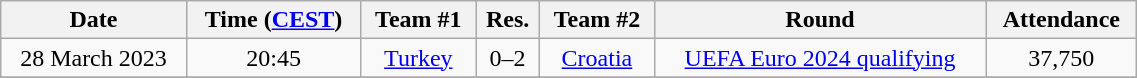<table class="wikitable"  style="text-align:center; width:60%;">
<tr>
<th>Date</th>
<th>Time (<a href='#'>CEST</a>)</th>
<th>Team #1</th>
<th>Res.</th>
<th>Team #2</th>
<th>Round</th>
<th>Attendance</th>
</tr>
<tr>
<td>28 March 2023</td>
<td>20:45</td>
<td> <a href='#'>Turkey</a></td>
<td style="text-align:center;">0–2</td>
<td> <a href='#'>Croatia</a></td>
<td><a href='#'>UEFA Euro 2024 qualifying</a></td>
<td style="text-align:center;">37,750</td>
</tr>
<tr>
</tr>
</table>
